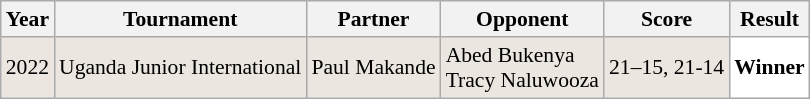<table class="sortable wikitable" style="font-size: 90%;">
<tr>
<th>Year</th>
<th>Tournament</th>
<th>Partner</th>
<th>Opponent</th>
<th>Score</th>
<th>Result</th>
</tr>
<tr style="background:#EBE7E0">
<td align="center">2022</td>
<td align="left">Uganda Junior International</td>
<td align="left"> Paul Makande</td>
<td align="left"> Abed Bukenya<br> Tracy Naluwooza</td>
<td align="left">21–15, 21-14</td>
<td style="text-align:left; background:white"> <strong>Winner</strong></td>
</tr>
</table>
